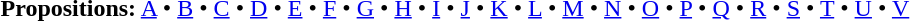<table id=toc class=toc summary=Contents>
<tr>
<td align=center><strong>Propositions:</strong> <a href='#'>A</a> • <a href='#'>B</a> • <a href='#'>C</a> • <a href='#'>D</a> • <a href='#'>E</a> • <a href='#'>F</a> • <a href='#'>G</a> • <a href='#'>H</a> • <a href='#'>I</a> • <a href='#'>J</a> • <a href='#'>K</a> • <a href='#'>L</a> • <a href='#'>M</a> • <a href='#'>N</a> • <a href='#'>O</a> • <a href='#'>P</a> • <a href='#'>Q</a> • <a href='#'>R</a> • <a href='#'>S</a> • <a href='#'>T</a> • <a href='#'>U</a> • <a href='#'>V</a> </td>
</tr>
</table>
